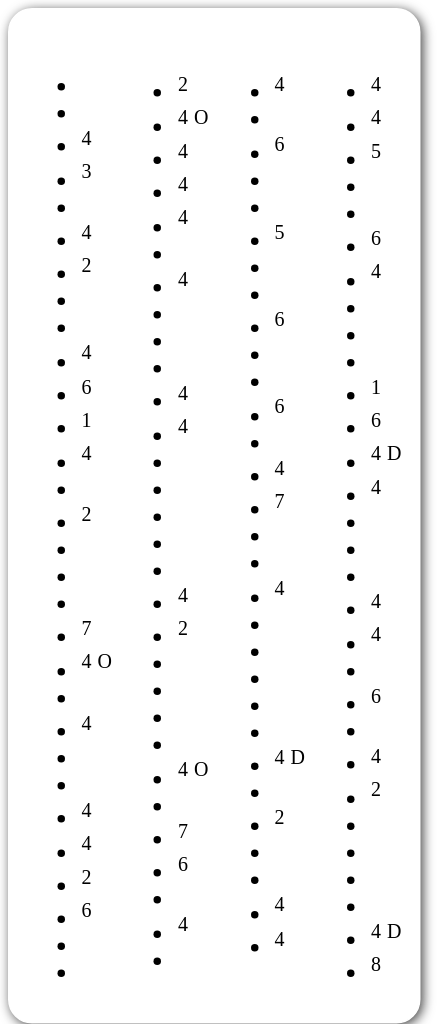<table style=" border-radius:1em; box-shadow: 0.1em 0.1em 0.5em rgba(0,0,0,0.75); background-color: white; border: 1px solid white; padding: 5px;">
<tr style="vertical-align:top;">
<td><br><ul><li></li><li></li><li><sup>4</sup></li><li><sup>3</sup></li><li></li><li><sup>4</sup></li><li><sup>2</sup></li><li></li><li></li><li><sup>4</sup></li><li><sup>6</sup></li><li><sup>1</sup></li><li><sup>4</sup></li><li></li><li><sup>2</sup></li><li></li><li></li><li></li><li><sup>7</sup></li><li><sup>4</sup> <sup>O</sup></li><li></li><li><sup>4</sup></li><li></li><li></li><li><sup>4</sup></li><li><sup>4</sup></li><li><sup>2</sup></li><li><sup>6</sup></li><li></li><li></li></ul></td>
<td valign="top"><br><ul><li><sup>2</sup></li><li><sup>4</sup> <sup>O</sup></li><li><sup>4</sup></li><li><sup>4</sup></li><li><sup>4</sup></li><li></li><li><sup>4</sup></li><li></li><li></li><li></li><li><sup>4</sup></li><li><sup>4</sup></li><li></li><li></li><li></li><li></li><li></li><li><sup>4</sup></li><li><sup>2</sup></li><li></li><li></li><li></li><li></li><li><sup>4</sup> <sup>O</sup></li><li></li><li><sup>7</sup></li><li><sup>6</sup></li><li></li><li><sup>4</sup></li><li></li></ul></td>
<td valign="top"><br><ul><li><sup>4</sup></li><li></li><li><sup>6</sup></li><li></li><li></li><li><sup>5</sup></li><li></li><li></li><li><sup>6</sup></li><li></li><li></li><li><sup>6</sup></li><li></li><li><sup>4</sup></li><li><sup>7</sup></li><li></li><li></li><li><sup>4</sup></li><li></li><li></li><li></li><li></li><li></li><li><sup>4</sup> <sup>D</sup></li><li></li><li><sup>2</sup></li><li></li><li></li><li><sup>4</sup></li><li><sup>4</sup></li></ul></td>
<td valign="top"><br><ul><li><sup>4</sup></li><li><sup>4</sup></li><li><sup>5</sup></li><li></li><li></li><li><sup>6</sup></li><li><sup>4</sup></li><li></li><li></li><li></li><li><sup>1</sup></li><li><sup>6</sup></li><li><sup>4</sup> <sup>D</sup></li><li><sup>4</sup></li><li></li><li></li><li></li><li><sup>4</sup></li><li><sup>4</sup></li><li></li><li><sup>6</sup></li><li></li><li><sup>4</sup></li><li><sup>2</sup></li><li></li><li></li><li></li><li></li><li><sup>4</sup> <sup>D</sup></li><li><sup>8</sup></li></ul></td>
<td></td>
</tr>
</table>
